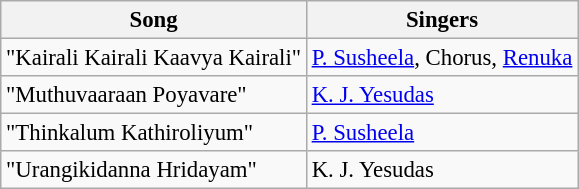<table class="wikitable" style="font-size:95%;">
<tr>
<th>Song</th>
<th>Singers</th>
</tr>
<tr>
<td>"Kairali Kairali Kaavya Kairali"</td>
<td><a href='#'>P. Susheela</a>, Chorus, <a href='#'>Renuka</a></td>
</tr>
<tr>
<td>"Muthuvaaraan Poyavare"</td>
<td><a href='#'>K. J. Yesudas</a></td>
</tr>
<tr>
<td>"Thinkalum Kathiroliyum"</td>
<td><a href='#'>P. Susheela</a></td>
</tr>
<tr>
<td>"Urangikidanna Hridayam"</td>
<td>K. J. Yesudas</td>
</tr>
</table>
